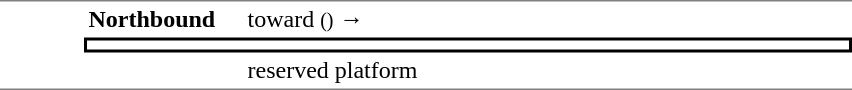<table table border=0 cellspacing=0 cellpadding=3>
<tr>
<td style="border-top:solid 1px gray;border-bottom:solid 1px gray;" width=50 rowspan=3 valign=top></td>
<td style="border-top:solid 1px gray;" width=100><strong>Northbound</strong></td>
<td style="border-top:solid 1px gray;" width=400> toward  <small>()</small> →</td>
</tr>
<tr>
<td style="border-top:solid 2px black;border-right:solid 2px black;border-left:solid 2px black;border-bottom:solid 2px black;text-align:center;" colspan=2></td>
</tr>
<tr>
<td style="border-bottom:solid 1px gray;"></td>
<td style="border-bottom:solid 1px gray;"> reserved platform</td>
</tr>
</table>
